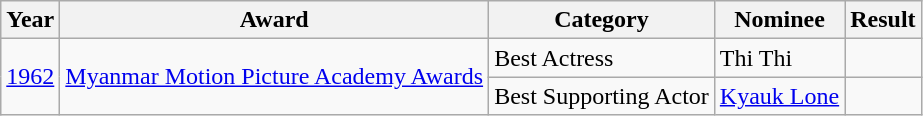<table class="wikitable">
<tr>
<th>Year</th>
<th>Award</th>
<th>Category</th>
<th>Nominee</th>
<th>Result</th>
</tr>
<tr>
<td scope="row" rowspan="2"><a href='#'>1962</a></td>
<td scope="row" rowspan="2"><a href='#'>Myanmar Motion Picture Academy Awards</a></td>
<td>Best Actress</td>
<td>Thi Thi</td>
<td></td>
</tr>
<tr>
<td>Best Supporting Actor</td>
<td><a href='#'>Kyauk Lone</a></td>
<td></td>
</tr>
</table>
